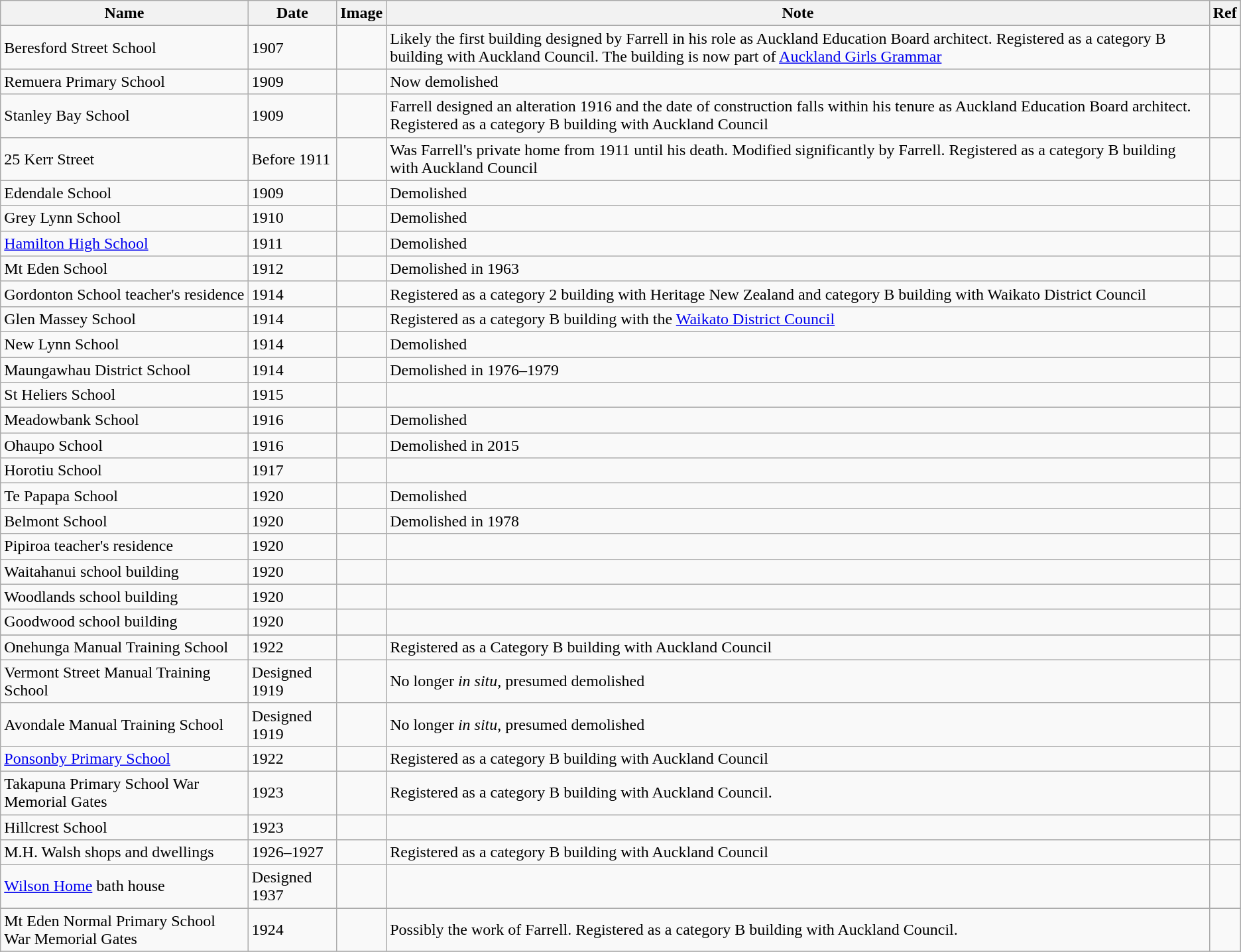<table class= "wikitable sortable">
<tr>
<th>Name</th>
<th>Date</th>
<th>Image</th>
<th>Note</th>
<th>Ref</th>
</tr>
<tr>
<td>Beresford Street School</td>
<td>1907</td>
<td></td>
<td>Likely the first building designed by Farrell in his role as Auckland Education Board architect. Registered as a category B building with Auckland Council. The building is now part of <a href='#'>Auckland Girls Grammar</a></td>
<td></td>
</tr>
<tr>
<td>Remuera Primary School</td>
<td>1909</td>
<td></td>
<td>Now demolished</td>
<td></td>
</tr>
<tr>
<td>Stanley Bay School</td>
<td>1909</td>
<td></td>
<td>Farrell designed an alteration 1916 and the date of construction falls within his tenure as Auckland Education Board architect. Registered as a category B building with Auckland Council</td>
<td></td>
</tr>
<tr>
<td>25 Kerr Street</td>
<td>Before 1911</td>
<td></td>
<td>Was Farrell's private home from 1911 until his death. Modified significantly by Farrell. Registered as a category B building with Auckland Council</td>
<td></td>
</tr>
<tr>
<td>Edendale School</td>
<td>1909</td>
<td></td>
<td>Demolished</td>
<td></td>
</tr>
<tr>
<td>Grey Lynn School</td>
<td>1910</td>
<td></td>
<td>Demolished</td>
<td></td>
</tr>
<tr>
<td><a href='#'>Hamilton High School</a></td>
<td>1911</td>
<td></td>
<td>Demolished</td>
<td></td>
</tr>
<tr>
<td>Mt Eden School</td>
<td>1912</td>
<td></td>
<td>Demolished in 1963</td>
<td></td>
</tr>
<tr>
<td>Gordonton School teacher's residence</td>
<td>1914</td>
<td></td>
<td>Registered as a category 2 building with Heritage New Zealand and category B building with Waikato District Council</td>
<td></td>
</tr>
<tr>
<td>Glen Massey School</td>
<td>1914</td>
<td></td>
<td>Registered as a category B building with the <a href='#'>Waikato District Council</a></td>
<td></td>
</tr>
<tr>
<td>New Lynn School</td>
<td>1914</td>
<td></td>
<td>Demolished</td>
<td></td>
</tr>
<tr>
<td>Maungawhau District School</td>
<td>1914</td>
<td></td>
<td>Demolished in 1976–1979</td>
<td></td>
</tr>
<tr>
<td>St Heliers School</td>
<td>1915</td>
<td></td>
<td></td>
<td></td>
</tr>
<tr>
<td>Meadowbank School</td>
<td>1916</td>
<td></td>
<td>Demolished</td>
<td></td>
</tr>
<tr>
<td>Ohaupo School</td>
<td>1916</td>
<td></td>
<td>Demolished in 2015</td>
<td></td>
</tr>
<tr>
<td>Horotiu School</td>
<td>1917</td>
<td></td>
<td></td>
<td></td>
</tr>
<tr>
<td>Te Papapa School</td>
<td>1920</td>
<td></td>
<td>Demolished</td>
<td></td>
</tr>
<tr>
<td>Belmont School</td>
<td>1920</td>
<td></td>
<td>Demolished in 1978</td>
<td></td>
</tr>
<tr>
<td>Pipiroa teacher's residence</td>
<td>1920</td>
<td></td>
<td></td>
<td></td>
</tr>
<tr>
<td>Waitahanui school building</td>
<td>1920</td>
<td></td>
<td></td>
<td></td>
</tr>
<tr>
<td>Woodlands school building</td>
<td>1920</td>
<td></td>
<td></td>
<td></td>
</tr>
<tr>
<td>Goodwood school building</td>
<td>1920</td>
<td></td>
<td></td>
<td></td>
</tr>
<tr>
</tr>
<tr>
</tr>
<tr>
</tr>
<tr>
</tr>
<tr>
</tr>
<tr>
</tr>
<tr>
<td>Onehunga Manual Training School</td>
<td>1922</td>
<td></td>
<td>Registered as a Category B building with Auckland Council</td>
<td></td>
</tr>
<tr>
<td>Vermont Street Manual Training School</td>
<td>Designed 1919</td>
<td></td>
<td>No longer <em>in situ</em>, presumed demolished</td>
<td></td>
</tr>
<tr>
<td>Avondale Manual Training School</td>
<td>Designed 1919</td>
<td></td>
<td>No longer <em>in situ</em>, presumed demolished</td>
<td></td>
</tr>
<tr>
<td><a href='#'>Ponsonby Primary School</a></td>
<td>1922</td>
<td></td>
<td>Registered as a category B building with Auckland Council</td>
<td></td>
</tr>
<tr>
<td>Takapuna Primary School War Memorial Gates</td>
<td>1923</td>
<td></td>
<td>Registered as a category B building with Auckland Council.</td>
<td></td>
</tr>
<tr>
<td>Hillcrest School</td>
<td>1923</td>
<td></td>
<td></td>
<td></td>
</tr>
<tr>
<td>M.H. Walsh shops and dwellings</td>
<td>1926–1927</td>
<td></td>
<td>Registered as a category B building with Auckland Council</td>
<td></td>
</tr>
<tr>
<td><a href='#'>Wilson Home</a> bath house</td>
<td>Designed 1937</td>
<td></td>
<td></td>
<td></td>
</tr>
<tr>
</tr>
<tr>
</tr>
<tr>
</tr>
<tr>
</tr>
<tr>
</tr>
<tr>
<td>Mt Eden Normal Primary School War Memorial Gates</td>
<td>1924</td>
<td></td>
<td>Possibly the work of Farrell. Registered as a category B building with Auckland Council.</td>
<td></td>
</tr>
<tr>
</tr>
<tr>
</tr>
</table>
